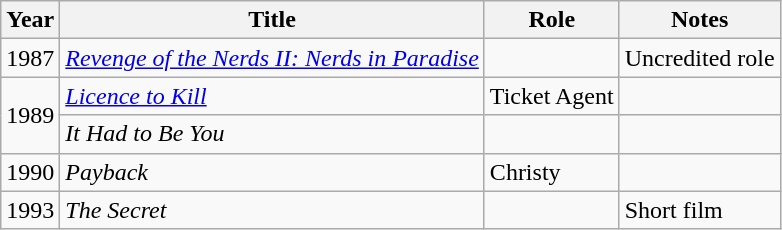<table class="wikitable">
<tr>
<th>Year</th>
<th>Title</th>
<th>Role</th>
<th>Notes</th>
</tr>
<tr>
<td>1987</td>
<td><em><a href='#'>Revenge of the Nerds II: Nerds in Paradise</a></em></td>
<td></td>
<td>Uncredited role</td>
</tr>
<tr>
<td rowspan="2">1989</td>
<td><em><a href='#'>Licence to Kill</a></em></td>
<td>Ticket Agent</td>
<td></td>
</tr>
<tr>
<td><em>It Had to Be You</em></td>
<td></td>
<td></td>
</tr>
<tr>
<td>1990</td>
<td><em>Payback</em></td>
<td>Christy</td>
<td></td>
</tr>
<tr>
<td>1993</td>
<td><em>The Secret</em></td>
<td></td>
<td>Short film</td>
</tr>
</table>
